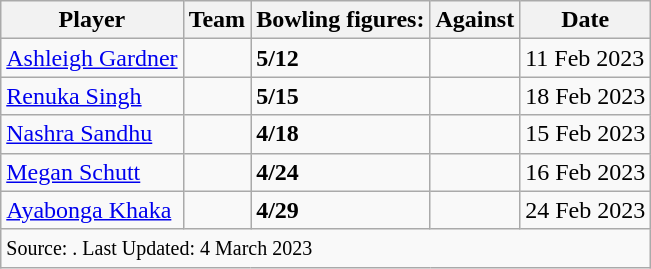<table class="wikitable sortable" style="text-align:left">
<tr>
<th class="unsortable">Player</th>
<th>Team</th>
<th BF>Bowling figures:</th>
<th>Against</th>
<th>Date</th>
</tr>
<tr>
<td style="text-align:left"><a href='#'>Ashleigh Gardner</a></td>
<td></td>
<td><strong>5/12</strong></td>
<td></td>
<td>11 Feb 2023</td>
</tr>
<tr>
<td style="text-align:left"><a href='#'>Renuka Singh</a></td>
<td></td>
<td><strong>5/15</strong></td>
<td></td>
<td>18 Feb 2023</td>
</tr>
<tr>
<td style="text-align:left"><a href='#'>Nashra Sandhu</a></td>
<td></td>
<td><strong>4/18</strong></td>
<td></td>
<td>15 Feb 2023</td>
</tr>
<tr>
<td style="text-align:left"><a href='#'>Megan Schutt</a></td>
<td></td>
<td><strong>4/24</strong></td>
<td></td>
<td>16 Feb 2023</td>
</tr>
<tr>
<td style="text-align:left"><a href='#'>Ayabonga Khaka</a></td>
<td></td>
<td><strong>4/29</strong></td>
<td></td>
<td>24 Feb 2023</td>
</tr>
<tr>
<td colspan=5><small>Source: . Last Updated: 4 March 2023 </small></td>
</tr>
</table>
